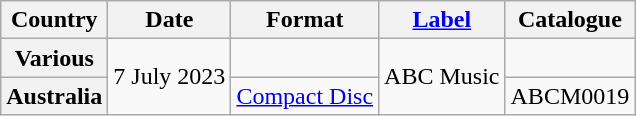<table class="wikitable plainrowheaders">
<tr>
<th scope="col">Country</th>
<th scope="col">Date</th>
<th scope="col">Format</th>
<th scope="col"><a href='#'>Label</a></th>
<th scope="col">Catalogue</th>
</tr>
<tr>
<th scope="row">Various</th>
<td rowspan="2">7 July 2023</td>
<td></td>
<td rowspan="2">ABC Music</td>
<td></td>
</tr>
<tr>
<th scope="row">Australia</th>
<td><a href='#'>Compact Disc</a></td>
<td>ABCM0019</td>
</tr>
</table>
